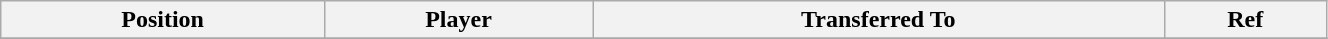<table class="wikitable sortable" style="width:70%; text-align:center; font-size:100%; text-align:left;">
<tr>
<th>Position</th>
<th>Player</th>
<th>Transferred To</th>
<th>Ref</th>
</tr>
<tr>
</tr>
</table>
